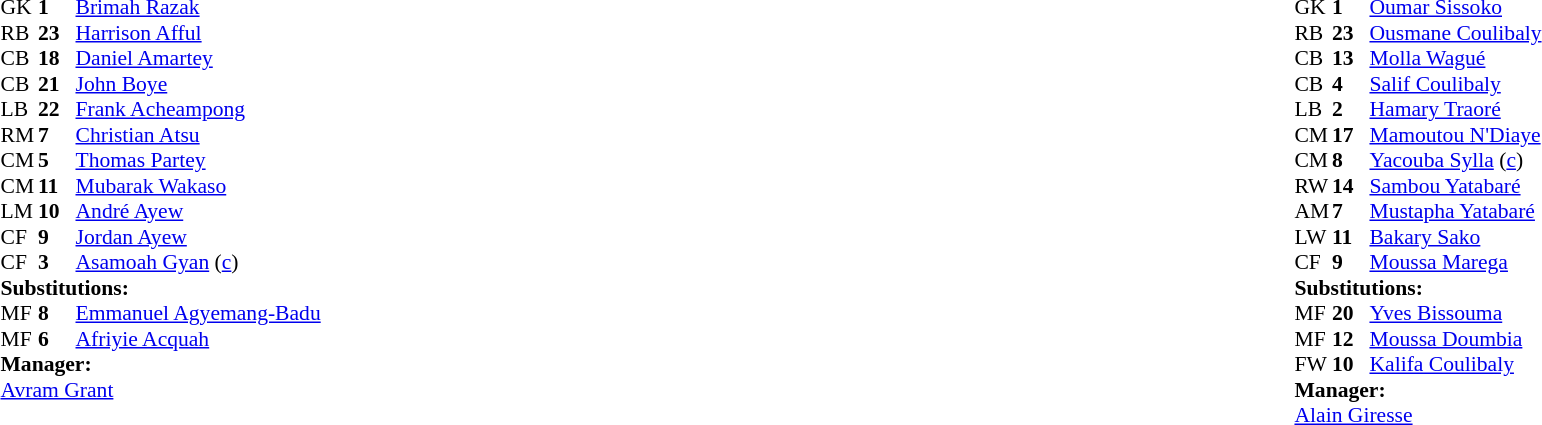<table width="100%">
<tr>
<td valign="top" width="40%"><br><table style="font-size:90%" cellspacing="0" cellpadding="0">
<tr>
<th width=25></th>
<th width=25></th>
</tr>
<tr>
<td>GK</td>
<td><strong>1</strong></td>
<td><a href='#'>Brimah Razak</a></td>
</tr>
<tr>
<td>RB</td>
<td><strong>23</strong></td>
<td><a href='#'>Harrison Afful</a></td>
</tr>
<tr>
<td>CB</td>
<td><strong>18</strong></td>
<td><a href='#'>Daniel Amartey</a></td>
</tr>
<tr>
<td>CB</td>
<td><strong>21</strong></td>
<td><a href='#'>John Boye</a></td>
</tr>
<tr>
<td>LB</td>
<td><strong>22</strong></td>
<td><a href='#'>Frank Acheampong</a></td>
</tr>
<tr>
<td>RM</td>
<td><strong>7</strong></td>
<td><a href='#'>Christian Atsu</a></td>
</tr>
<tr>
<td>CM</td>
<td><strong>5</strong></td>
<td><a href='#'>Thomas Partey</a></td>
</tr>
<tr>
<td>CM</td>
<td><strong>11</strong></td>
<td><a href='#'>Mubarak Wakaso</a></td>
</tr>
<tr>
<td>LM</td>
<td><strong>10</strong></td>
<td><a href='#'>André Ayew</a></td>
</tr>
<tr>
<td>CF</td>
<td><strong>9</strong></td>
<td><a href='#'>Jordan Ayew</a></td>
<td></td>
<td></td>
</tr>
<tr>
<td>CF</td>
<td><strong>3</strong></td>
<td><a href='#'>Asamoah Gyan</a> (<a href='#'>c</a>)</td>
<td></td>
<td></td>
</tr>
<tr>
<td colspan=3><strong>Substitutions:</strong></td>
</tr>
<tr>
<td>MF</td>
<td><strong>8</strong></td>
<td><a href='#'>Emmanuel Agyemang-Badu</a></td>
<td></td>
<td></td>
</tr>
<tr>
<td>MF</td>
<td><strong>6</strong></td>
<td><a href='#'>Afriyie Acquah</a></td>
<td></td>
<td></td>
</tr>
<tr>
<td colspan=3><strong>Manager:</strong></td>
</tr>
<tr>
<td colspan=3> <a href='#'>Avram Grant</a></td>
</tr>
</table>
</td>
<td valign="top"></td>
<td valign="top" width="50%"><br><table style="font-size:90%; margin:auto" cellspacing="0" cellpadding="0">
<tr>
<th width=25></th>
<th width=25></th>
</tr>
<tr>
<td>GK</td>
<td><strong>1</strong></td>
<td><a href='#'>Oumar Sissoko</a></td>
</tr>
<tr>
<td>RB</td>
<td><strong>23</strong></td>
<td><a href='#'>Ousmane Coulibaly</a></td>
</tr>
<tr>
<td>CB</td>
<td><strong>13</strong></td>
<td><a href='#'>Molla Wagué</a></td>
</tr>
<tr>
<td>CB</td>
<td><strong>4</strong></td>
<td><a href='#'>Salif Coulibaly</a></td>
</tr>
<tr>
<td>LB</td>
<td><strong>2</strong></td>
<td><a href='#'>Hamary Traoré</a></td>
</tr>
<tr>
<td>CM</td>
<td><strong>17</strong></td>
<td><a href='#'>Mamoutou N'Diaye</a></td>
</tr>
<tr>
<td>CM</td>
<td><strong>8</strong></td>
<td><a href='#'>Yacouba Sylla</a> (<a href='#'>c</a>)</td>
</tr>
<tr>
<td>RW</td>
<td><strong>14</strong></td>
<td><a href='#'>Sambou Yatabaré</a></td>
<td></td>
<td></td>
</tr>
<tr>
<td>AM</td>
<td><strong>7</strong></td>
<td><a href='#'>Mustapha Yatabaré</a></td>
<td></td>
<td></td>
</tr>
<tr>
<td>LW</td>
<td><strong>11</strong></td>
<td><a href='#'>Bakary Sako</a></td>
</tr>
<tr>
<td>CF</td>
<td><strong>9</strong></td>
<td><a href='#'>Moussa Marega</a></td>
<td></td>
<td></td>
</tr>
<tr>
<td colspan=3><strong>Substitutions:</strong></td>
</tr>
<tr>
<td>MF</td>
<td><strong>20</strong></td>
<td><a href='#'>Yves Bissouma</a></td>
<td></td>
<td></td>
</tr>
<tr>
<td>MF</td>
<td><strong>12</strong></td>
<td><a href='#'>Moussa Doumbia</a></td>
<td></td>
<td></td>
</tr>
<tr>
<td>FW</td>
<td><strong>10</strong></td>
<td><a href='#'>Kalifa Coulibaly</a></td>
<td></td>
<td></td>
</tr>
<tr>
<td colspan=3><strong>Manager:</strong></td>
</tr>
<tr>
<td colspan=3> <a href='#'>Alain Giresse</a></td>
</tr>
</table>
</td>
</tr>
</table>
